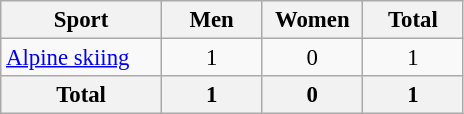<table class="wikitable" style="text-align:center; font-size: 95%">
<tr>
<th width=100>Sport</th>
<th width=60>Men</th>
<th width=60>Women</th>
<th width=60>Total</th>
</tr>
<tr>
<td align=left><a href='#'>Alpine skiing</a></td>
<td>1</td>
<td>0</td>
<td>1</td>
</tr>
<tr>
<th>Total</th>
<th>1</th>
<th>0</th>
<th>1</th>
</tr>
</table>
